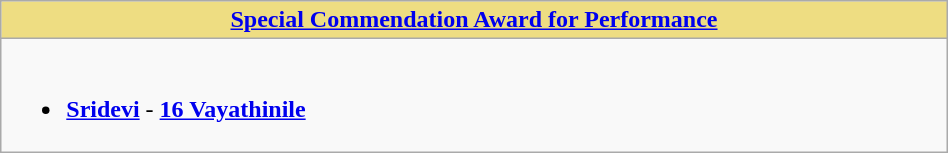<table class="wikitable" width=50% |>
<tr>
<th !  style="background:#eedd82; text-align:center; width:50%;"><a href='#'>Special Commendation Award for Performance</a></th>
</tr>
<tr>
<td valign="top"><br><ul><li><strong><a href='#'>Sridevi</a></strong> - <strong><a href='#'>16 Vayathinile</a></strong></li></ul></td>
</tr>
</table>
